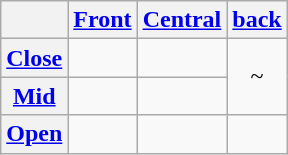<table class="wikitable" style="text-align: center;">
<tr>
<th></th>
<th><a href='#'>Front</a></th>
<th><a href='#'>Central</a></th>
<th><a href='#'>back</a></th>
</tr>
<tr>
<th><a href='#'>Close</a></th>
<td></td>
<td></td>
<td rowspan="2">~</td>
</tr>
<tr>
<th><a href='#'>Mid</a></th>
<td></td>
<td></td>
</tr>
<tr>
<th><a href='#'>Open</a></th>
<td></td>
<td></td>
<td></td>
</tr>
</table>
